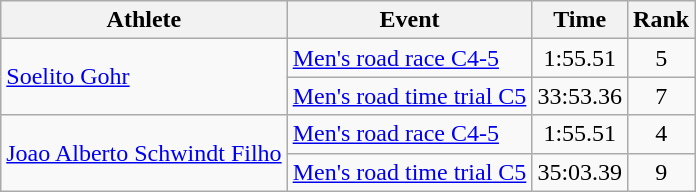<table class=wikitable>
<tr>
<th>Athlete</th>
<th>Event</th>
<th>Time</th>
<th>Rank</th>
</tr>
<tr>
<td rowspan="2"><a href='#'>Soelito Gohr</a></td>
<td><a href='#'>Men's road race C4-5</a></td>
<td style="text-align:center;">1:55.51</td>
<td style="text-align:center;">5</td>
</tr>
<tr>
<td><a href='#'>Men's road time trial C5</a></td>
<td style="text-align:center;">33:53.36</td>
<td style="text-align:center;">7</td>
</tr>
<tr>
<td rowspan="2"><a href='#'>Joao Alberto Schwindt Filho</a></td>
<td><a href='#'>Men's road race C4-5</a></td>
<td style="text-align:center;">1:55.51</td>
<td style="text-align:center;">4</td>
</tr>
<tr>
<td><a href='#'>Men's road time trial C5</a></td>
<td style="text-align:center;">35:03.39</td>
<td style="text-align:center;">9</td>
</tr>
</table>
